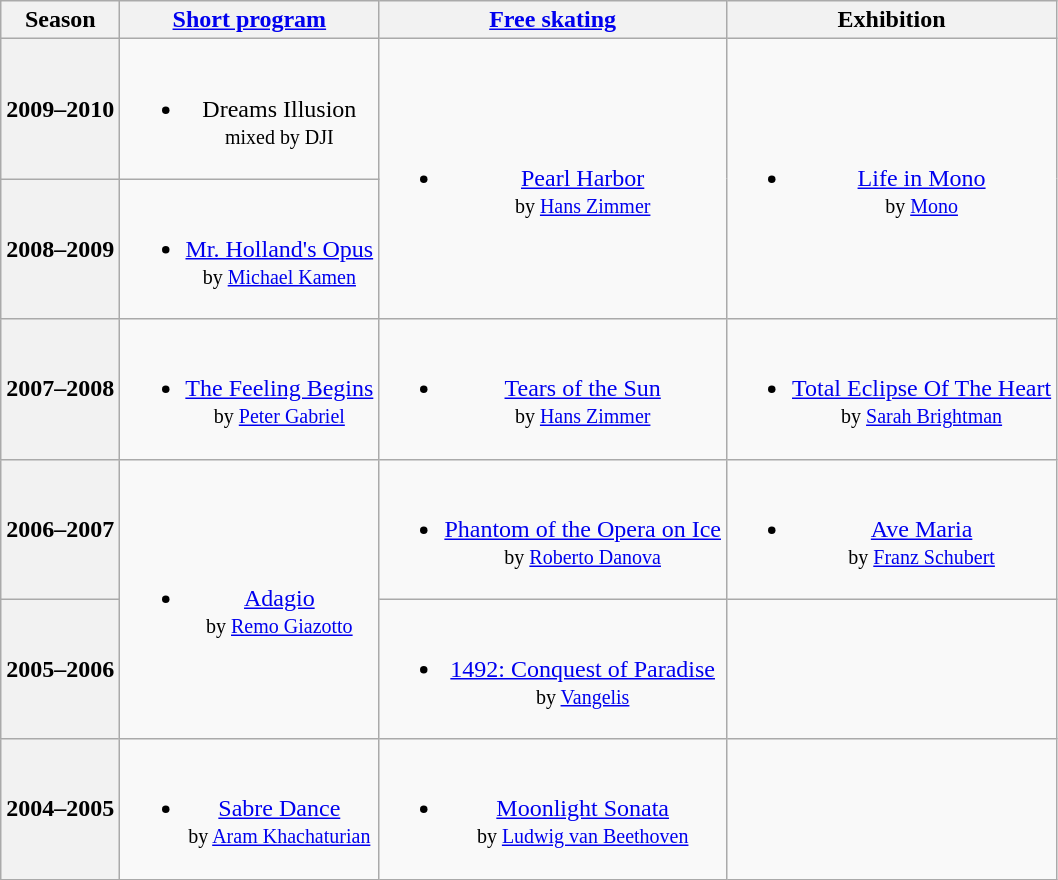<table class="wikitable" style="text-align:center">
<tr>
<th>Season</th>
<th><a href='#'>Short program</a></th>
<th><a href='#'>Free skating</a></th>
<th>Exhibition</th>
</tr>
<tr>
<th>2009–2010 <br> </th>
<td><br><ul><li>Dreams Illusion <br><small>mixed by DJI </small></li></ul></td>
<td rowspan=2><br><ul><li><a href='#'>Pearl Harbor</a> <br><small> by <a href='#'>Hans Zimmer</a> </small></li></ul></td>
<td rowspan=2><br><ul><li><a href='#'>Life in Mono</a> <br><small> by <a href='#'>Mono</a> </small></li></ul></td>
</tr>
<tr>
<th>2008–2009 <br> </th>
<td><br><ul><li><a href='#'>Mr. Holland's Opus</a> <br><small> by <a href='#'>Michael Kamen</a></small></li></ul></td>
</tr>
<tr>
<th>2007–2008 <br> </th>
<td><br><ul><li><a href='#'>The Feeling Begins</a> <br><small> by <a href='#'>Peter Gabriel</a></small></li></ul></td>
<td><br><ul><li><a href='#'>Tears of the Sun</a> <br><small> by <a href='#'>Hans Zimmer</a> </small></li></ul></td>
<td><br><ul><li><a href='#'>Total Eclipse Of The Heart</a> <br><small> by <a href='#'>Sarah Brightman</a> </small></li></ul></td>
</tr>
<tr>
<th>2006–2007 <br> </th>
<td rowspan=2><br><ul><li><a href='#'>Adagio</a> <br><small> by <a href='#'>Remo Giazotto</a></small></li></ul></td>
<td><br><ul><li><a href='#'>Phantom of the Opera on Ice</a> <br><small> by <a href='#'>Roberto Danova</a> </small></li></ul></td>
<td><br><ul><li><a href='#'>Ave Maria</a><br><small> by <a href='#'>Franz Schubert</a></small></li></ul></td>
</tr>
<tr>
<th>2005–2006 <br> </th>
<td><br><ul><li><a href='#'>1492: Conquest of Paradise</a> <br><small> by <a href='#'>Vangelis</a> </small></li></ul></td>
<td></td>
</tr>
<tr>
<th>2004–2005 <br> </th>
<td><br><ul><li><a href='#'>Sabre Dance</a> <br><small> by <a href='#'>Aram Khachaturian</a></small></li></ul></td>
<td><br><ul><li><a href='#'>Moonlight Sonata</a> <br><small> by <a href='#'>Ludwig van Beethoven</a> </small></li></ul></td>
<td></td>
</tr>
</table>
